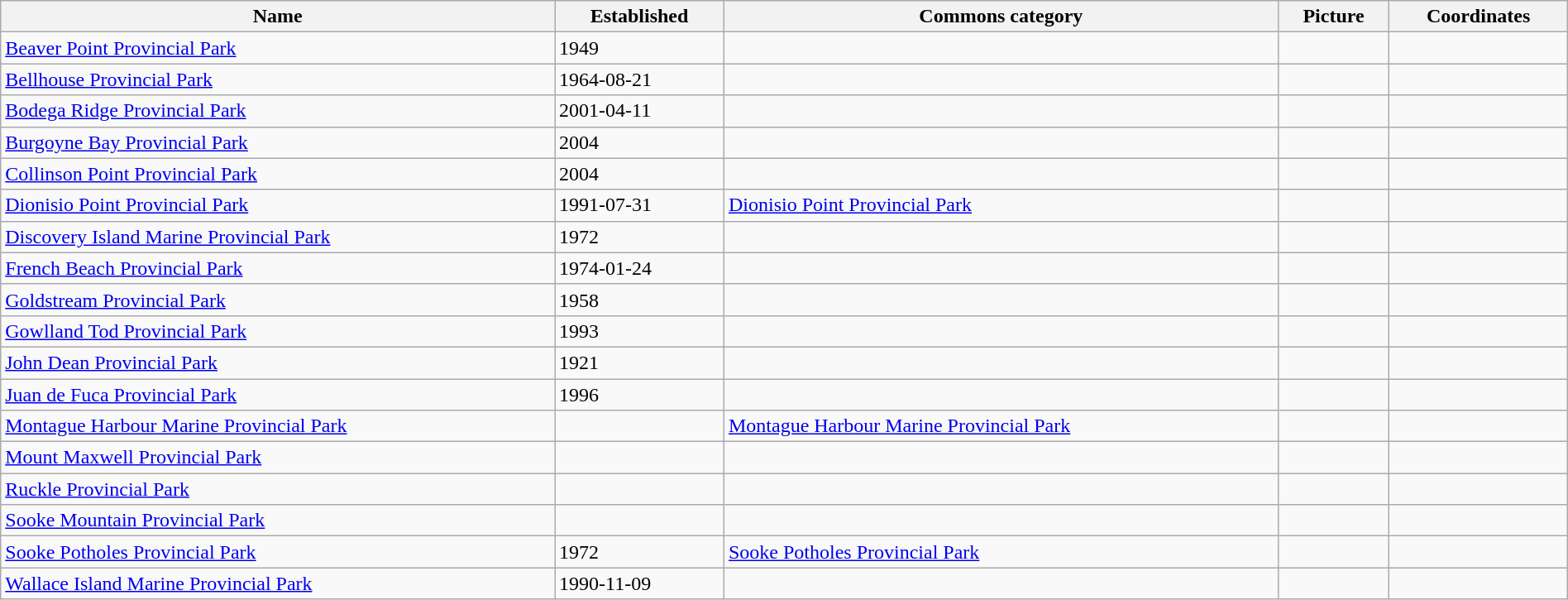<table class='wikitable sortable' style="width:100%">
<tr>
<th>Name</th>
<th>Established</th>
<th>Commons category</th>
<th>Picture</th>
<th>Coordinates</th>
</tr>
<tr>
<td><a href='#'>Beaver Point Provincial Park</a></td>
<td>1949</td>
<td></td>
<td></td>
<td></td>
</tr>
<tr>
<td><a href='#'>Bellhouse Provincial Park</a></td>
<td>1964-08-21</td>
<td></td>
<td></td>
<td></td>
</tr>
<tr>
<td><a href='#'>Bodega Ridge Provincial Park</a></td>
<td>2001-04-11</td>
<td></td>
<td></td>
<td></td>
</tr>
<tr>
<td><a href='#'>Burgoyne Bay Provincial Park</a></td>
<td>2004</td>
<td></td>
<td></td>
<td></td>
</tr>
<tr>
<td><a href='#'>Collinson Point Provincial Park</a></td>
<td>2004</td>
<td></td>
<td></td>
<td></td>
</tr>
<tr>
<td><a href='#'>Dionisio Point Provincial Park</a></td>
<td>1991-07-31</td>
<td><a href='#'>Dionisio Point Provincial Park</a></td>
<td></td>
<td></td>
</tr>
<tr>
<td><a href='#'>Discovery Island Marine Provincial Park</a></td>
<td>1972</td>
<td></td>
<td></td>
<td></td>
</tr>
<tr>
<td><a href='#'>French Beach Provincial Park</a></td>
<td>1974-01-24</td>
<td></td>
<td></td>
<td></td>
</tr>
<tr>
<td><a href='#'>Goldstream Provincial Park</a></td>
<td>1958</td>
<td></td>
<td></td>
<td></td>
</tr>
<tr>
<td><a href='#'>Gowlland Tod Provincial Park</a></td>
<td>1993</td>
<td></td>
<td></td>
<td></td>
</tr>
<tr>
<td><a href='#'>John Dean Provincial Park</a></td>
<td>1921</td>
<td></td>
<td></td>
<td></td>
</tr>
<tr>
<td><a href='#'>Juan de Fuca Provincial Park</a></td>
<td>1996</td>
<td></td>
<td></td>
<td></td>
</tr>
<tr>
<td><a href='#'>Montague Harbour Marine Provincial Park</a></td>
<td></td>
<td><a href='#'>Montague Harbour Marine Provincial Park</a></td>
<td></td>
<td></td>
</tr>
<tr>
<td><a href='#'>Mount Maxwell Provincial Park</a></td>
<td></td>
<td></td>
<td></td>
<td></td>
</tr>
<tr>
<td><a href='#'>Ruckle Provincial Park</a></td>
<td></td>
<td></td>
<td></td>
<td></td>
</tr>
<tr>
<td><a href='#'>Sooke Mountain Provincial Park</a></td>
<td></td>
<td></td>
<td></td>
<td></td>
</tr>
<tr>
<td><a href='#'>Sooke Potholes Provincial Park</a></td>
<td>1972</td>
<td><a href='#'>Sooke Potholes Provincial Park</a></td>
<td></td>
<td></td>
</tr>
<tr>
<td><a href='#'>Wallace Island Marine Provincial Park</a></td>
<td>1990-11-09</td>
<td></td>
<td></td>
<td></td>
</tr>
</table>
